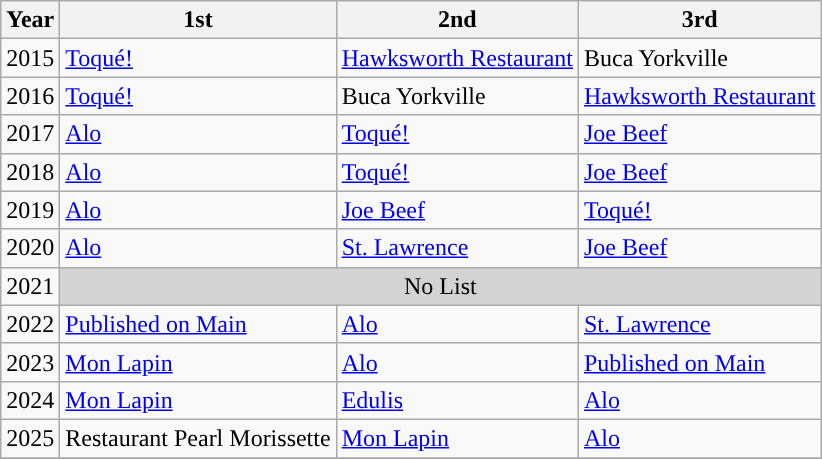<table class="wikitable">
<tr>
<th>Year</th>
<th>1st</th>
<th>2nd</th>
<th>3rd</th>
</tr>
<tr>
<td>2015</td>
<td> <a href='#'>Toqué!</a></td>
<td> <a href='#'>Hawksworth Restaurant</a></td>
<td> Buca Yorkville</td>
</tr>
<tr>
<td>2016</td>
<td> <a href='#'>Toqué!</a></td>
<td> Buca Yorkville</td>
<td> <a href='#'>Hawksworth Restaurant</a></td>
</tr>
<tr>
<td>2017</td>
<td> <a href='#'>Alo</a></td>
<td> <a href='#'>Toqué!</a></td>
<td> <a href='#'>Joe Beef</a></td>
</tr>
<tr>
<td>2018</td>
<td> <a href='#'>Alo</a></td>
<td> <a href='#'>Toqué!</a></td>
<td> <a href='#'>Joe Beef</a></td>
</tr>
<tr>
<td>2019</td>
<td> <a href='#'>Alo</a></td>
<td> <a href='#'>Joe Beef</a></td>
<td> <a href='#'>Toqué!</a></td>
</tr>
<tr>
<td>2020</td>
<td> <a href='#'>Alo</a></td>
<td> <a href='#'>St. Lawrence</a></td>
<td> <a href='#'>Joe Beef</a></td>
</tr>
<tr>
<td>2021</td>
<td colspan="3" style="text-align: center;background: lightgray;">No List</td>
</tr>
<tr>
<td>2022</td>
<td> <a href='#'>Published on Main</a></td>
<td> <a href='#'>Alo</a></td>
<td> <a href='#'>St. Lawrence</a></td>
</tr>
<tr>
<td>2023</td>
<td> <a href='#'>Mon Lapin</a></td>
<td> <a href='#'>Alo</a></td>
<td> <a href='#'>Published on Main</a></td>
</tr>
<tr>
<td>2024</td>
<td> <a href='#'>Mon Lapin</a></td>
<td> <a href='#'>Edulis</a></td>
<td> <a href='#'>Alo</a></td>
</tr>
<tr>
<td>2025</td>
<td> Restaurant Pearl Morissette</td>
<td> <a href='#'>Mon Lapin</a></td>
<td> <a href='#'>Alo</a></td>
</tr>
<tr>
</tr>
</table>
